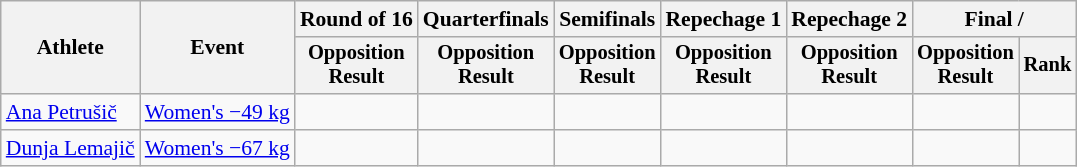<table class="wikitable" style="font-size:90%">
<tr>
<th rowspan="2">Athlete</th>
<th rowspan="2">Event</th>
<th>Round of 16</th>
<th>Quarterfinals</th>
<th>Semifinals</th>
<th>Repechage 1</th>
<th>Repechage 2</th>
<th colspan=2>Final / </th>
</tr>
<tr style="font-size:95%">
<th>Opposition<br>Result</th>
<th>Opposition<br>Result</th>
<th>Opposition<br>Result</th>
<th>Opposition<br>Result</th>
<th>Opposition<br>Result</th>
<th>Opposition<br>Result</th>
<th>Rank</th>
</tr>
<tr align=center>
<td align=left><a href='#'>Ana Petrušič</a></td>
<td align=left><a href='#'>Women's −49 kg</a></td>
<td></td>
<td></td>
<td></td>
<td></td>
<td></td>
<td></td>
<td></td>
</tr>
<tr align=center>
<td align=left><a href='#'>Dunja Lemajič</a></td>
<td align=left><a href='#'>Women's −67 kg</a></td>
<td></td>
<td></td>
<td></td>
<td></td>
<td></td>
<td></td>
<td></td>
</tr>
</table>
